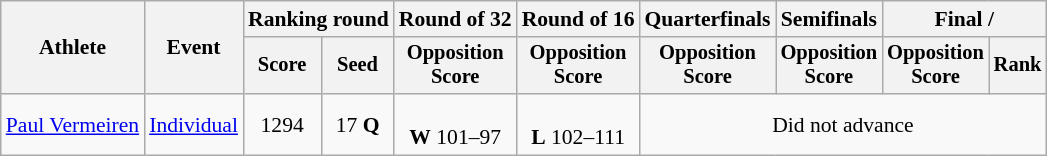<table class="wikitable" style="font-size:90%; text-align:center">
<tr>
<th rowspan=2>Athlete</th>
<th rowspan=2>Event</th>
<th colspan="2">Ranking round</th>
<th>Round of 32</th>
<th>Round of 16</th>
<th>Quarterfinals</th>
<th>Semifinals</th>
<th colspan="2">Final / </th>
</tr>
<tr style="font-size:95%">
<th>Score</th>
<th>Seed</th>
<th>Opposition<br>Score</th>
<th>Opposition<br>Score</th>
<th>Opposition<br>Score</th>
<th>Opposition<br>Score</th>
<th>Opposition<br>Score</th>
<th>Rank</th>
</tr>
<tr align=center>
<td align=left><a href='#'>Paul Vermeiren</a></td>
<td align=left><a href='#'>Individual</a></td>
<td>1294</td>
<td>17 <strong>Q</strong></td>
<td><br><strong>W</strong> 101–97</td>
<td><br><strong>L</strong> 102–111</td>
<td colspan=4>Did not advance</td>
</tr>
</table>
